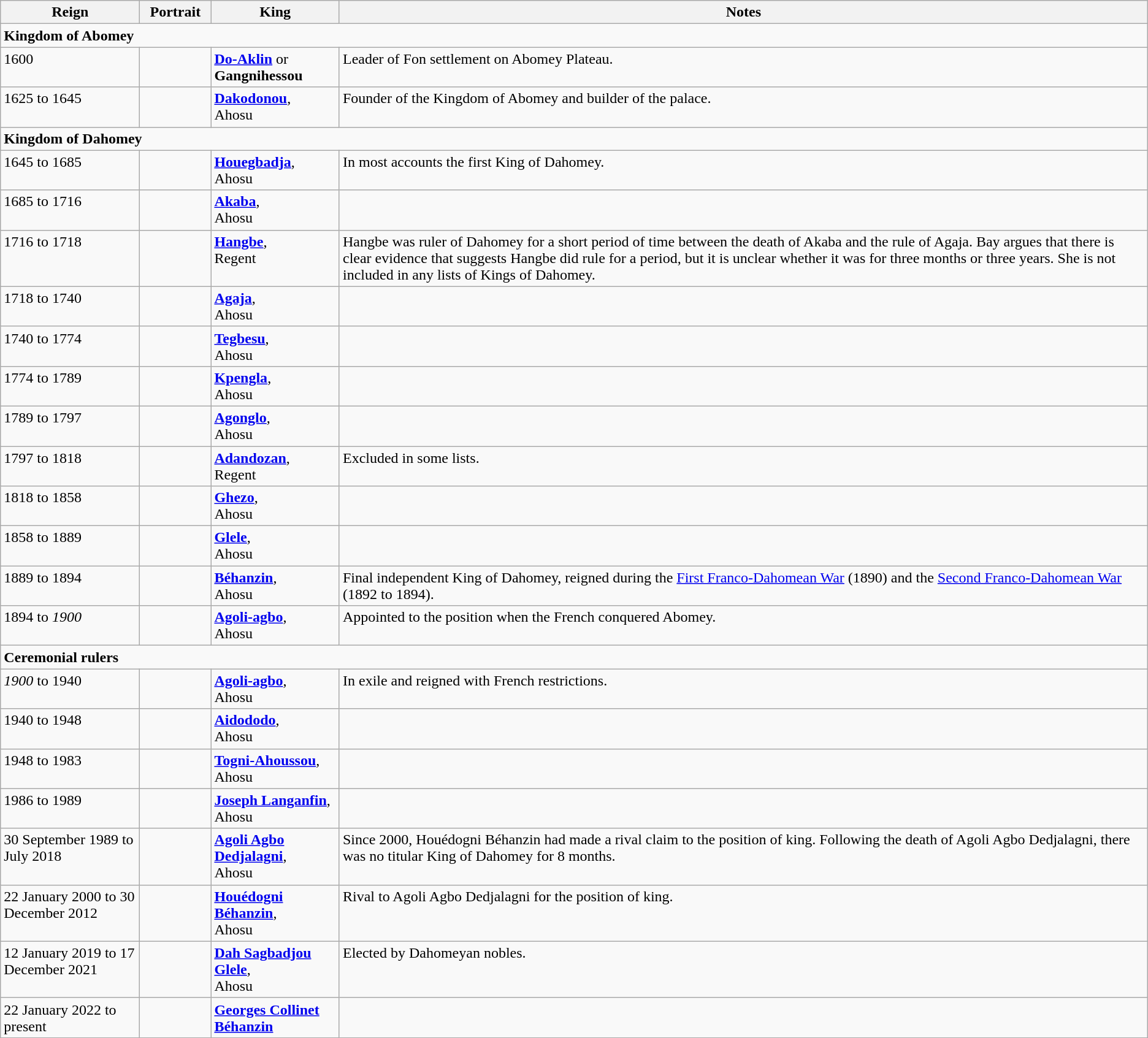<table class="wikitable">
<tr align=left>
<th>Reign</th>
<th width=70px>Portrait</th>
<th>King</th>
<th>Notes</th>
</tr>
<tr valign=top>
<td colspan="4"><strong>Kingdom of Abomey</strong></td>
</tr>
<tr valign=top>
<td> 1600</td>
<td></td>
<td><strong><a href='#'>Do-Aklin</a></strong> or <strong>Gangnihessou</strong></td>
<td>Leader of Fon settlement on Abomey Plateau.</td>
</tr>
<tr valign=top>
<td> 1625 to 1645</td>
<td></td>
<td><strong><a href='#'>Dakodonou</a></strong>, <br>Ahosu</td>
<td>Founder of the Kingdom of Abomey and builder of the palace.</td>
</tr>
<tr valign=top>
<td colspan="4"><strong>Kingdom of Dahomey</strong></td>
</tr>
<tr valign=top>
<td>1645 to 1685</td>
<td></td>
<td><strong><a href='#'>Houegbadja</a></strong>, <br>Ahosu</td>
<td>In most accounts the first King of Dahomey.</td>
</tr>
<tr valign=top>
<td>1685 to 1716</td>
<td></td>
<td><strong><a href='#'>Akaba</a></strong>, <br>Ahosu</td>
<td></td>
</tr>
<tr valign=top>
<td>1716 to 1718</td>
<td></td>
<td><strong><a href='#'>Hangbe</a></strong>, <br>Regent</td>
<td>Hangbe was ruler of Dahomey for a short period of time between the death of Akaba and the rule of Agaja. Bay argues that there is clear evidence that suggests Hangbe did rule for a period, but it is unclear whether it was for three months or three years. She is not included in any lists of Kings of Dahomey.</td>
</tr>
<tr valign=top>
<td>1718 to 1740</td>
<td></td>
<td><strong><a href='#'>Agaja</a></strong>, <br>Ahosu</td>
<td></td>
</tr>
<tr valign=top>
<td>1740 to 1774</td>
<td></td>
<td><strong><a href='#'>Tegbesu</a></strong>, <br>Ahosu</td>
<td></td>
</tr>
<tr valign=top>
<td>1774 to 1789</td>
<td></td>
<td><strong><a href='#'>Kpengla</a></strong>, <br>Ahosu</td>
<td></td>
</tr>
<tr valign=top>
<td>1789 to 1797</td>
<td></td>
<td><strong><a href='#'>Agonglo</a></strong>, <br>Ahosu</td>
<td></td>
</tr>
<tr valign=top>
<td>1797 to 1818</td>
<td></td>
<td><strong><a href='#'>Adandozan</a></strong>, <br>Regent</td>
<td>Excluded in some lists.</td>
</tr>
<tr valign=top>
<td>1818 to 1858</td>
<td></td>
<td><strong><a href='#'>Ghezo</a></strong>, <br>Ahosu</td>
<td></td>
</tr>
<tr valign=top>
<td>1858 to 1889</td>
<td></td>
<td><strong><a href='#'>Glele</a></strong>, <br>Ahosu</td>
<td></td>
</tr>
<tr valign=top>
<td>1889 to 1894</td>
<td></td>
<td><strong><a href='#'>Béhanzin</a></strong>, <br>Ahosu</td>
<td>Final independent King of Dahomey, reigned during the <a href='#'>First Franco-Dahomean War</a> (1890) and the <a href='#'>Second Franco-Dahomean War</a> (1892 to 1894).</td>
</tr>
<tr valign=top>
<td>1894 to <em>1900</em></td>
<td></td>
<td><strong><a href='#'>Agoli-agbo</a></strong>, <br>Ahosu</td>
<td>Appointed to the position when the French conquered Abomey.</td>
</tr>
<tr valign=top>
<td colspan="4"><strong>Ceremonial rulers</strong></td>
</tr>
<tr valign=top>
<td><em>1900</em> to 1940</td>
<td></td>
<td><strong><a href='#'>Agoli-agbo</a></strong>, <br>Ahosu</td>
<td>In exile and reigned with French restrictions.</td>
</tr>
<tr valign=top>
<td>1940 to 1948</td>
<td></td>
<td><strong><a href='#'>Aidododo</a></strong>, <br>Ahosu</td>
<td></td>
</tr>
<tr valign=top>
<td>1948 to 1983</td>
<td></td>
<td><strong><a href='#'>Togni-Ahoussou</a></strong>, <br>Ahosu</td>
<td></td>
</tr>
<tr valign=top>
<td>1986 to 1989</td>
<td></td>
<td><strong><a href='#'>Joseph Langanfin</a></strong>, <br>Ahosu</td>
<td></td>
</tr>
<tr valign=top>
<td>30 September 1989 to July 2018</td>
<td></td>
<td><strong><a href='#'>Agoli Agbo Dedjalagni</a></strong>, <br>Ahosu</td>
<td>Since 2000, Houédogni Béhanzin had made a rival claim to the position of king. Following the death of Agoli Agbo Dedjalagni, there was no titular King of Dahomey for 8 months.</td>
</tr>
<tr valign=top>
<td>22 January 2000 to 30 December 2012</td>
<td></td>
<td><strong><a href='#'>Houédogni Béhanzin</a></strong>, <br>Ahosu</td>
<td>Rival to Agoli Agbo Dedjalagni for the position of king.</td>
</tr>
<tr valign=top>
<td>12 January 2019 to 17 December 2021</td>
<td></td>
<td><strong><a href='#'>Dah Sagbadjou Glele</a></strong>, <br>Ahosu</td>
<td>Elected by Dahomeyan nobles.</td>
</tr>
<tr valign=top>
<td>22 January 2022 to present</td>
<td></td>
<td><strong><a href='#'>Georges Collinet Béhanzin</a></strong></td>
<td></td>
</tr>
</table>
